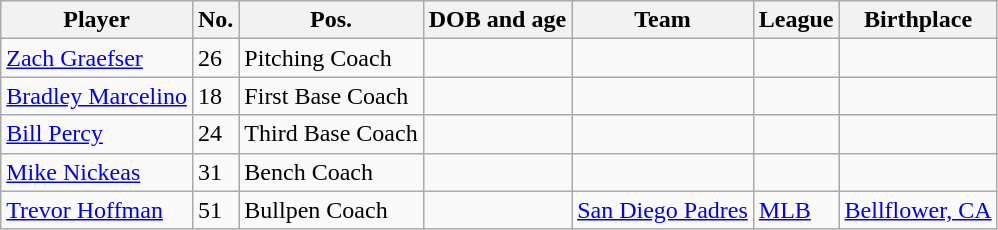<table class="wikitable sortable">
<tr>
<th>Player</th>
<th>No.</th>
<th>Pos.</th>
<th>DOB and age</th>
<th>Team</th>
<th>League</th>
<th>Birthplace</th>
</tr>
<tr>
<td><a href='#'>Zach Graefser</a></td>
<td>26</td>
<td>Pitching Coach</td>
<td></td>
<td></td>
<td></td>
<td></td>
</tr>
<tr>
<td><a href='#'>Bradley Marcelino</a></td>
<td>18</td>
<td>First Base Coach</td>
<td></td>
<td></td>
<td></td>
<td></td>
</tr>
<tr>
<td><a href='#'>Bill Percy</a></td>
<td>24</td>
<td>Third Base Coach</td>
<td></td>
<td></td>
<td></td>
<td></td>
</tr>
<tr>
<td><a href='#'>Mike Nickeas</a></td>
<td>31</td>
<td>Bench Coach</td>
<td></td>
<td></td>
<td></td>
<td></td>
</tr>
<tr>
<td><a href='#'>Trevor Hoffman</a></td>
<td>51</td>
<td>Bullpen Coach</td>
<td></td>
<td><a href='#'>San Diego Padres</a></td>
<td><a href='#'>MLB</a></td>
<td><a href='#'>Bellflower, CA</a></td>
</tr>
</table>
